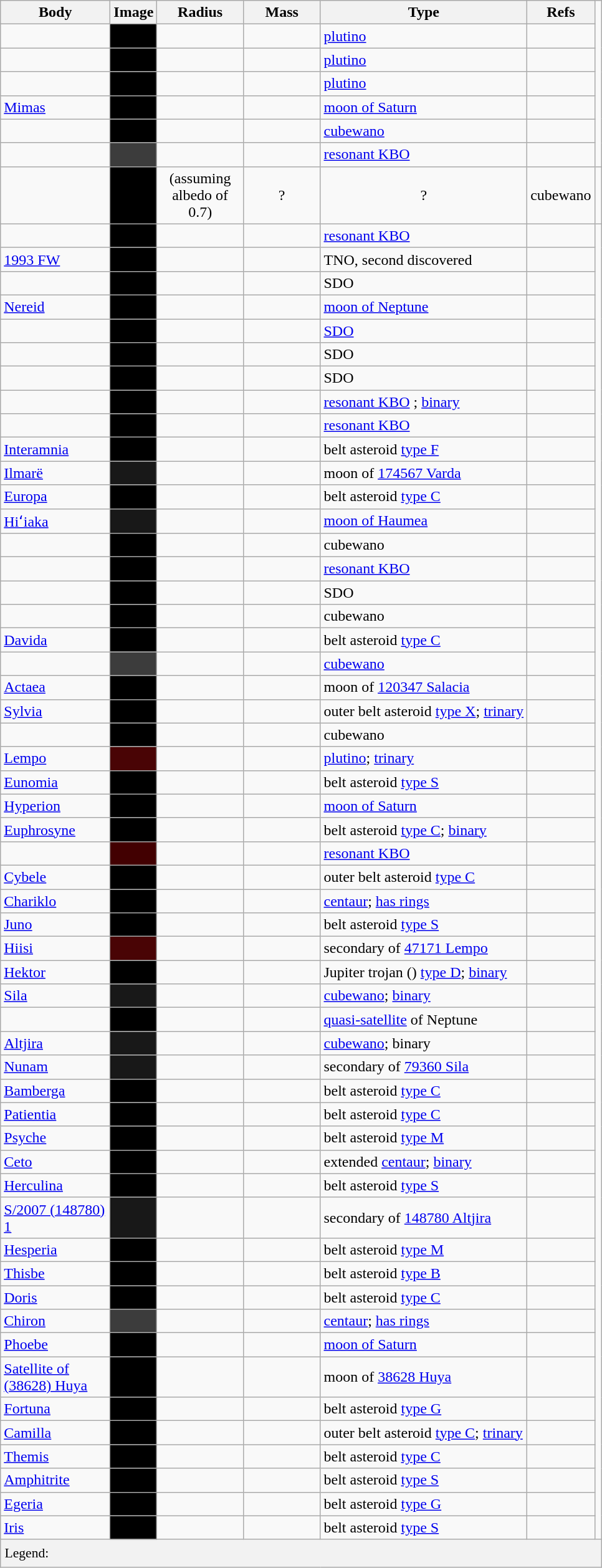<table class="wikitable sortable sticky-header-multi">
<tr>
<th style="font-weight:normal; width:110px;"><strong>Body</strong></th>
<th class="unsortable">Image</th>
<th data-sort- type="number"  style="width:85px; font-weight:normal;"><strong>Radius</strong><br><strong></strong></th>
<th data-sort- type="number" style="width:75px;">Mass<br></th>
<th>Type</th>
<th class="unsortable" style="font-weight: normal; width: 3.8em; text-align: center;"><strong>Refs</strong><br><strong></strong><strong></strong></th>
</tr>
<tr>
<td><br></td>
<td bgcolor=black></td>
<td align=center></td>
<td align=center></td>
<td><a href='#'>plutino</a></td>
<td align=center></td>
</tr>
<tr>
<td><br></td>
<td bgcolor=black></td>
<td align=center></td>
<td align=center></td>
<td><a href='#'>plutino</a></td>
<td align=center></td>
</tr>
<tr>
<td><br></td>
<td bgcolor=black></td>
<td align=center></td>
<td align=center></td>
<td><a href='#'>plutino</a></td>
<td align=center></td>
</tr>
<tr>
<td><a href='#'>Mimas</a><br></td>
<td bgcolor=black></td>
<td align=center></td>
<td align=center></td>
<td><a href='#'>moon of Saturn</a></td>
<td align=center></td>
</tr>
<tr>
<td><br></td>
<td bgcolor=black></td>
<td align=center></td>
<td align=center></td>
<td><a href='#'>cubewano</a></td>
<td align=center></td>
</tr>
<tr>
<td><br></td>
<td style="background:#3c3c3c;"></td>
<td align=center></td>
<td align=center></td>
<td><a href='#'>resonant KBO</a> </td>
<td align=center></td>
</tr>
<tr>
<td><br></td>
<td bgcolor=black></td>
<td align=center> (assuming albedo of 0.7)</td>
<td align=center>?</td>
<td align=center>?</td>
<td>cubewano</td>
<td align=center></td>
</tr>
<tr>
<td><br></td>
<td bgcolor=black></td>
<td align=center></td>
<td align=center></td>
<td><a href='#'>resonant KBO</a> </td>
<td align=center></td>
</tr>
<tr>
<td><a href='#'>1993 FW</a><br></td>
<td bgcolor=black></td>
<td align=center></td>
<td align=center></td>
<td>TNO, second discovered</td>
<td align=center></td>
</tr>
<tr>
<td><br></td>
<td bgcolor=black></td>
<td align=center></td>
<td align=center></td>
<td>SDO</td>
<td align=center></td>
</tr>
<tr>
<td><a href='#'>Nereid</a><br></td>
<td bgcolor="black"></td>
<td align="center"></td>
<td align="center"></td>
<td><a href='#'>moon of Neptune</a></td>
<td align="center"></td>
</tr>
<tr>
<td><br></td>
<td bgcolor=black></td>
<td align=center></td>
<td align=center></td>
<td><a href='#'>SDO</a></td>
<td align=center></td>
</tr>
<tr>
<td><br></td>
<td bgcolor=black></td>
<td align=center></td>
<td align=center></td>
<td>SDO</td>
<td align=center></td>
</tr>
<tr>
<td><br></td>
<td bgcolor=black></td>
<td align=center></td>
<td align=center></td>
<td>SDO</td>
<td align=center></td>
</tr>
<tr>
<td><br></td>
<td style="background:black;"></td>
<td align=center></td>
<td align=center></td>
<td><a href='#'>resonant KBO</a> ; <a href='#'>binary</a></td>
<td align=center></td>
</tr>
<tr>
<td><br></td>
<td bgcolor=black></td>
<td align=center></td>
<td align=center></td>
<td><a href='#'>resonant KBO</a> </td>
<td align=center></td>
</tr>
<tr>
<td><a href='#'>Interamnia</a><br></td>
<td bgcolor=black></td>
<td align=center></td>
<td align=center></td>
<td>belt asteroid <a href='#'>type F</a></td>
<td align=center></td>
</tr>
<tr>
<td><a href='#'>Ilmarë</a><br></td>
<td style="background:#181818;"></td>
<td align=center></td>
<td align=center></td>
<td>moon of <a href='#'>174567 Varda</a></td>
<td align=center></td>
</tr>
<tr>
<td><a href='#'>Europa</a><br></td>
<td bgcolor=black></td>
<td align=center></td>
<td align=center></td>
<td>belt asteroid <a href='#'>type C</a></td>
<td align=center></td>
</tr>
<tr>
<td><a href='#'>Hiʻiaka</a><br></td>
<td bgcolor=#181818></td>
<td align=center></td>
<td align=center></td>
<td><a href='#'>moon of Haumea</a></td>
<td align=center></td>
</tr>
<tr>
<td><br></td>
<td bgcolor=black></td>
<td align=center></td>
<td align=center></td>
<td>cubewano</td>
<td align=center></td>
</tr>
<tr>
<td><br></td>
<td bgcolor=black></td>
<td align=center></td>
<td align=center></td>
<td><a href='#'>resonant KBO</a> </td>
<td align=center></td>
</tr>
<tr>
<td><br></td>
<td bgcolor=black></td>
<td align=center></td>
<td align=center></td>
<td>SDO</td>
<td align=center></td>
</tr>
<tr>
<td><br></td>
<td bgcolor=black></td>
<td align=center></td>
<td align=center></td>
<td>cubewano</td>
<td align=center></td>
</tr>
<tr>
<td><a href='#'>Davida</a><br></td>
<td bgcolor=black></td>
<td align=center></td>
<td align=center></td>
<td>belt asteroid <a href='#'>type C</a></td>
<td align=center></td>
</tr>
<tr>
<td><br></td>
<td style="background:#3c3c3c;"></td>
<td align=center></td>
<td align=center></td>
<td><a href='#'>cubewano</a></td>
<td align=center></td>
</tr>
<tr>
<td><a href='#'>Actaea</a><br></td>
<td bgcolor=black></td>
<td align=center></td>
<td align=center></td>
<td>moon of <a href='#'>120347 Salacia</a></td>
<td align=center></td>
</tr>
<tr>
<td><a href='#'>Sylvia</a><br></td>
<td bgcolor=black></td>
<td align=center></td>
<td align=center></td>
<td>outer belt asteroid <a href='#'>type X</a>; <a href='#'>trinary</a></td>
<td align=center></td>
</tr>
<tr>
<td><br></td>
<td bgcolor=black></td>
<td align=center></td>
<td align=center></td>
<td>cubewano</td>
<td align=center></td>
</tr>
<tr>
<td><a href='#'>Lempo</a><br></td>
<td style="background:#490405;"></td>
<td align=center></td>
<td align=center></td>
<td><a href='#'>plutino</a>; <a href='#'>trinary</a></td>
<td align=center></td>
</tr>
<tr>
<td><a href='#'>Eunomia</a><br></td>
<td bgcolor=black></td>
<td align=center></td>
<td align=center></td>
<td>belt asteroid <a href='#'>type S</a></td>
<td align=center></td>
</tr>
<tr>
<td><a href='#'>Hyperion</a><br></td>
<td bgcolor="black"></td>
<td align="center"></td>
<td align="center"></td>
<td><a href='#'>moon of Saturn</a></td>
<td align="center"></td>
</tr>
<tr>
<td><a href='#'>Euphrosyne</a><br></td>
<td bgcolor=black></td>
<td align=center></td>
<td align=center></td>
<td>belt asteroid <a href='#'>type C</a>; <a href='#'>binary</a></td>
<td align=center></td>
</tr>
<tr>
<td><br></td>
<td style="background:#420001;"></td>
<td align=center></td>
<td align=center></td>
<td><a href='#'>resonant KBO</a> </td>
<td align=center></td>
</tr>
<tr>
<td><a href='#'>Cybele</a><br></td>
<td bgcolor=black></td>
<td align=center></td>
<td align=center></td>
<td>outer belt asteroid <a href='#'>type C</a></td>
<td align=center></td>
</tr>
<tr>
<td><a href='#'>Chariklo</a><br></td>
<td bgcolor=black></td>
<td align=center></td>
<td align=center></td>
<td><a href='#'>centaur</a>; <a href='#'>has rings</a></td>
<td align=center></td>
</tr>
<tr>
<td><a href='#'>Juno</a><br></td>
<td bgcolor=black></td>
<td align=center></td>
<td align=center></td>
<td>belt asteroid <a href='#'>type S</a></td>
<td align=center></td>
</tr>
<tr>
<td><a href='#'>Hiisi</a><br></td>
<td style="background:#490405;"></td>
<td align=center></td>
<td align=center></td>
<td>secondary of <a href='#'>47171 Lempo</a></td>
<td align=center></td>
</tr>
<tr>
<td><a href='#'>Hektor</a><br></td>
<td bgcolor=black></td>
<td align=center></td>
<td align=center></td>
<td>Jupiter trojan () <a href='#'>type D</a>; <a href='#'>binary</a></td>
<td align=center></td>
</tr>
<tr>
<td><a href='#'>Sila</a><br></td>
<td bgcolor=#181818></td>
<td align=center></td>
<td align=center></td>
<td><a href='#'>cubewano</a>; <a href='#'>binary</a></td>
<td align=center></td>
</tr>
<tr>
<td><br></td>
<td bgcolor=black></td>
<td align=center></td>
<td align=center></td>
<td><a href='#'>quasi-satellite</a> of Neptune</td>
<td align=center></td>
</tr>
<tr>
<td><a href='#'>Altjira</a><br></td>
<td bgcolor=#181818></td>
<td align=center></td>
<td align=center></td>
<td><a href='#'>cubewano</a>; binary</td>
<td align=center></td>
</tr>
<tr>
<td><a href='#'>Nunam</a><br></td>
<td bgcolor=#181818></td>
<td align=center></td>
<td align=center></td>
<td>secondary of <a href='#'>79360 Sila</a></td>
<td align=center></td>
</tr>
<tr>
<td><a href='#'>Bamberga</a><br></td>
<td bgcolor=black></td>
<td align=center></td>
<td align=center></td>
<td>belt asteroid <a href='#'>type C</a></td>
<td align=center></td>
</tr>
<tr>
<td><a href='#'>Patientia</a><br></td>
<td bgcolor=black></td>
<td align=center></td>
<td align=center></td>
<td>belt asteroid <a href='#'>type C</a></td>
<td align=center></td>
</tr>
<tr>
<td><a href='#'>Psyche</a><br></td>
<td bgcolor=black></td>
<td align=center></td>
<td align=center></td>
<td>belt asteroid <a href='#'>type M</a></td>
<td align=center></td>
</tr>
<tr>
<td><a href='#'>Ceto</a><br></td>
<td style="background:black;"></td>
<td align=center></td>
<td align=center></td>
<td>extended <a href='#'>centaur</a>; <a href='#'>binary</a></td>
<td align=center></td>
</tr>
<tr>
<td><a href='#'>Herculina</a><br></td>
<td bgcolor=black></td>
<td align=center></td>
<td align=center></td>
<td>belt asteroid <a href='#'>type S</a></td>
<td align=center></td>
</tr>
<tr>
<td><a href='#'>S/2007 (148780) 1</a><br></td>
<td bgcolor=#181818></td>
<td align=center></td>
<td align=center></td>
<td>secondary of <a href='#'>148780 Altjira</a></td>
<td align=center></td>
</tr>
<tr>
<td><a href='#'>Hesperia</a><br></td>
<td bgcolor=black></td>
<td align=center></td>
<td align=center></td>
<td>belt asteroid <a href='#'>type M</a></td>
<td align=center></td>
</tr>
<tr>
<td><a href='#'>Thisbe</a><br></td>
<td bgcolor=black></td>
<td align=center></td>
<td align=center></td>
<td>belt asteroid <a href='#'>type B</a></td>
<td align=center></td>
</tr>
<tr>
<td><a href='#'>Doris</a><br></td>
<td bgcolor=black></td>
<td align=center></td>
<td align=center></td>
<td>belt asteroid <a href='#'>type C</a></td>
<td align=center></td>
</tr>
<tr>
<td><a href='#'>Chiron</a><br></td>
<td style="background:#3c3c3c;"></td>
<td align=center></td>
<td align=center></td>
<td><a href='#'>centaur</a>; <a href='#'>has rings</a></td>
<td align=center></td>
</tr>
<tr>
<td><a href='#'>Phoebe</a><br></td>
<td bgcolor=black></td>
<td align=center></td>
<td align=center></td>
<td><a href='#'>moon of Saturn</a></td>
<td align=center></td>
</tr>
<tr>
<td><a href='#'>Satellite of (38628) Huya</a><br></td>
<td bgcolor=black></td>
<td align=center></td>
<td align=center></td>
<td>moon of <a href='#'>38628 Huya</a></td>
<td align=center></td>
</tr>
<tr>
<td><a href='#'>Fortuna</a><br></td>
<td bgcolor=black></td>
<td align=center></td>
<td align=center></td>
<td>belt asteroid <a href='#'>type G</a></td>
<td align=center></td>
</tr>
<tr>
<td><a href='#'>Camilla</a><br></td>
<td bgcolor=black></td>
<td align=center></td>
<td align=center></td>
<td>outer belt asteroid <a href='#'>type C</a>; <a href='#'>trinary</a></td>
<td align=center></td>
</tr>
<tr>
<td><a href='#'>Themis</a><br></td>
<td bgcolor=black></td>
<td align=center></td>
<td align=center></td>
<td>belt asteroid <a href='#'>type C</a></td>
<td align=center></td>
</tr>
<tr>
<td><a href='#'>Amphitrite</a><br></td>
<td bgcolor=black></td>
<td align=center></td>
<td align=center></td>
<td>belt asteroid <a href='#'>type S</a></td>
<td align=center></td>
</tr>
<tr>
<td><a href='#'>Egeria</a><br></td>
<td bgcolor=black></td>
<td align=center></td>
<td align=center></td>
<td>belt asteroid <a href='#'>type G</a></td>
<td align=center></td>
</tr>
<tr>
<td><a href='#'>Iris</a><br></td>
<td bgcolor=black></td>
<td align=center></td>
<td align=center></td>
<td>belt asteroid <a href='#'>type S</a></td>
<td align=center></td>
</tr>
<tr>
<th colspan=7 style="font-size: 0.9em; font-weight: normal; text-align: left; padding: 6px 4px">Legend:<br></th>
</tr>
</table>
